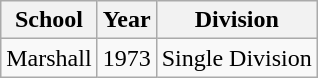<table class="wikitable">
<tr>
<th>School</th>
<th>Year</th>
<th>Division</th>
</tr>
<tr>
<td>Marshall</td>
<td>1973</td>
<td>Single Division</td>
</tr>
</table>
